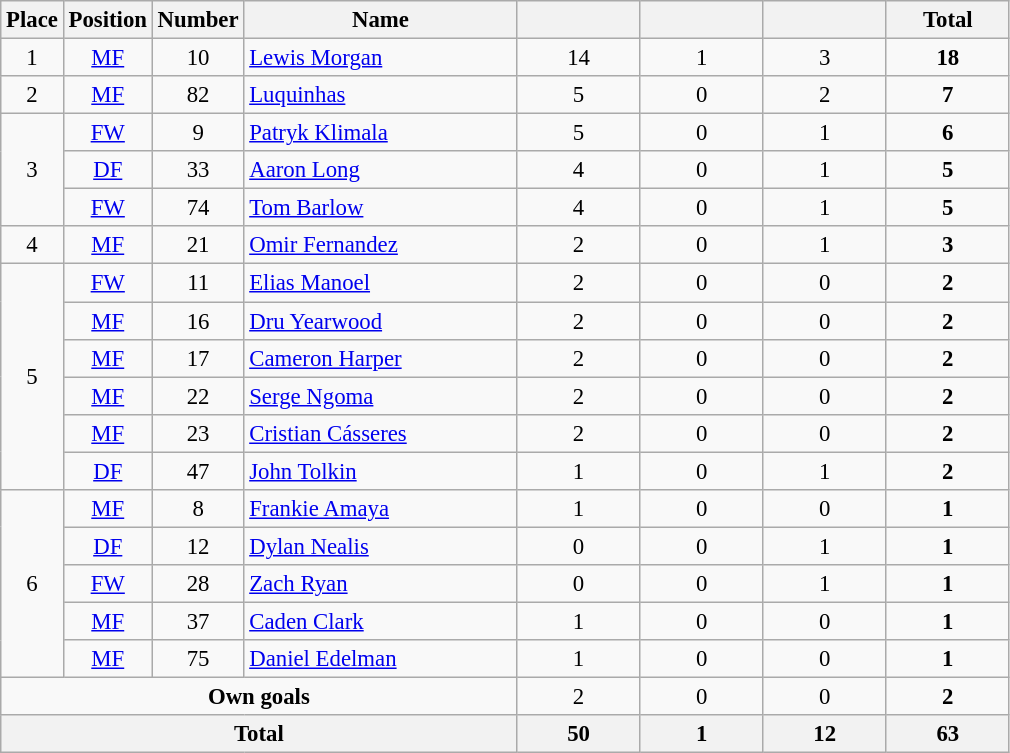<table class="wikitable" style="font-size: 95%; text-align: center;">
<tr>
<th width=30>Place</th>
<th width=30>Position</th>
<th width=30>Number</th>
<th width=175>Name</th>
<th width=75></th>
<th width=75></th>
<th width=75></th>
<th width=75>Total</th>
</tr>
<tr>
<td>1</td>
<td><a href='#'>MF</a></td>
<td>10</td>
<td align="left"> <a href='#'>Lewis Morgan</a></td>
<td>14</td>
<td>1</td>
<td>3</td>
<td><strong>18</strong></td>
</tr>
<tr>
<td>2</td>
<td><a href='#'>MF</a></td>
<td>82</td>
<td align="left"> <a href='#'>Luquinhas</a></td>
<td>5</td>
<td>0</td>
<td>2</td>
<td><strong>7</strong></td>
</tr>
<tr>
<td rowspan="3">3</td>
<td><a href='#'>FW</a></td>
<td>9</td>
<td align="left"> <a href='#'>Patryk Klimala</a></td>
<td>5</td>
<td>0</td>
<td>1</td>
<td><strong>6</strong></td>
</tr>
<tr>
<td><a href='#'>DF</a></td>
<td>33</td>
<td align="left"> <a href='#'>Aaron Long</a></td>
<td>4</td>
<td>0</td>
<td>1</td>
<td><strong>5</strong></td>
</tr>
<tr>
<td><a href='#'>FW</a></td>
<td>74</td>
<td align="left"> <a href='#'>Tom Barlow</a></td>
<td>4</td>
<td>0</td>
<td>1</td>
<td><strong>5</strong></td>
</tr>
<tr>
<td rowspan="1">4</td>
<td><a href='#'>MF</a></td>
<td>21</td>
<td align="left"> <a href='#'>Omir Fernandez</a></td>
<td>2</td>
<td>0</td>
<td>1</td>
<td><strong>3</strong></td>
</tr>
<tr>
<td rowspan="6">5</td>
<td><a href='#'>FW</a></td>
<td>11</td>
<td align="left"> <a href='#'>Elias Manoel</a></td>
<td>2</td>
<td>0</td>
<td>0</td>
<td><strong>2</strong></td>
</tr>
<tr>
<td><a href='#'>MF</a></td>
<td>16</td>
<td align="left"> <a href='#'>Dru Yearwood</a></td>
<td>2</td>
<td>0</td>
<td>0</td>
<td><strong>2</strong></td>
</tr>
<tr>
<td><a href='#'>MF</a></td>
<td>17</td>
<td align="left"> <a href='#'>Cameron Harper</a></td>
<td>2</td>
<td>0</td>
<td>0</td>
<td><strong>2</strong></td>
</tr>
<tr>
<td><a href='#'>MF</a></td>
<td>22</td>
<td align="left"> <a href='#'>Serge Ngoma</a></td>
<td>2</td>
<td>0</td>
<td>0</td>
<td><strong>2</strong></td>
</tr>
<tr>
<td><a href='#'>MF</a></td>
<td>23</td>
<td align="left"> <a href='#'>Cristian Cásseres</a></td>
<td>2</td>
<td>0</td>
<td>0</td>
<td><strong>2</strong></td>
</tr>
<tr>
<td><a href='#'>DF</a></td>
<td>47</td>
<td align="left"> <a href='#'>John Tolkin</a></td>
<td>1</td>
<td>0</td>
<td>1</td>
<td><strong>2</strong></td>
</tr>
<tr>
<td rowspan="5">6</td>
<td><a href='#'>MF</a></td>
<td>8</td>
<td align="left"> <a href='#'>Frankie Amaya</a></td>
<td>1</td>
<td>0</td>
<td>0</td>
<td><strong>1</strong></td>
</tr>
<tr>
<td><a href='#'>DF</a></td>
<td>12</td>
<td align="left"> <a href='#'>Dylan Nealis</a></td>
<td>0</td>
<td>0</td>
<td>1</td>
<td><strong>1</strong></td>
</tr>
<tr>
<td><a href='#'>FW</a></td>
<td>28</td>
<td align="left"> <a href='#'>Zach Ryan</a></td>
<td>0</td>
<td>0</td>
<td>1</td>
<td><strong>1</strong></td>
</tr>
<tr>
<td><a href='#'>MF</a></td>
<td>37</td>
<td align="left"> <a href='#'>Caden Clark</a></td>
<td>1</td>
<td>0</td>
<td>0</td>
<td><strong>1</strong></td>
</tr>
<tr>
<td><a href='#'>MF</a></td>
<td>75</td>
<td align="left"> <a href='#'>Daniel Edelman</a></td>
<td>1</td>
<td>0</td>
<td>0</td>
<td><strong>1</strong></td>
</tr>
<tr>
<td colspan="4"><strong>Own goals</strong></td>
<td>2</td>
<td>0</td>
<td>0</td>
<td><strong>2</strong></td>
</tr>
<tr>
<th colspan="4">Total</th>
<th>50</th>
<th>1</th>
<th>12</th>
<th>63</th>
</tr>
</table>
